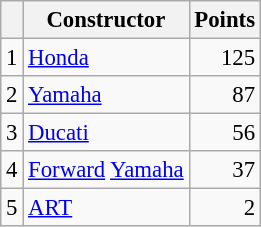<table class="wikitable" style="font-size: 95%;">
<tr>
<th></th>
<th>Constructor</th>
<th>Points</th>
</tr>
<tr>
<td align=center>1</td>
<td> <a href='#'>Honda</a></td>
<td align=right>125</td>
</tr>
<tr>
<td align=center>2</td>
<td> <a href='#'>Yamaha</a></td>
<td align=right>87</td>
</tr>
<tr>
<td align=center>3</td>
<td> <a href='#'>Ducati</a></td>
<td align=right>56</td>
</tr>
<tr>
<td align=center>4</td>
<td> <a href='#'>Forward</a> <a href='#'>Yamaha</a></td>
<td align=right>37</td>
</tr>
<tr>
<td align=center>5</td>
<td> <a href='#'>ART</a></td>
<td align=right>2</td>
</tr>
</table>
